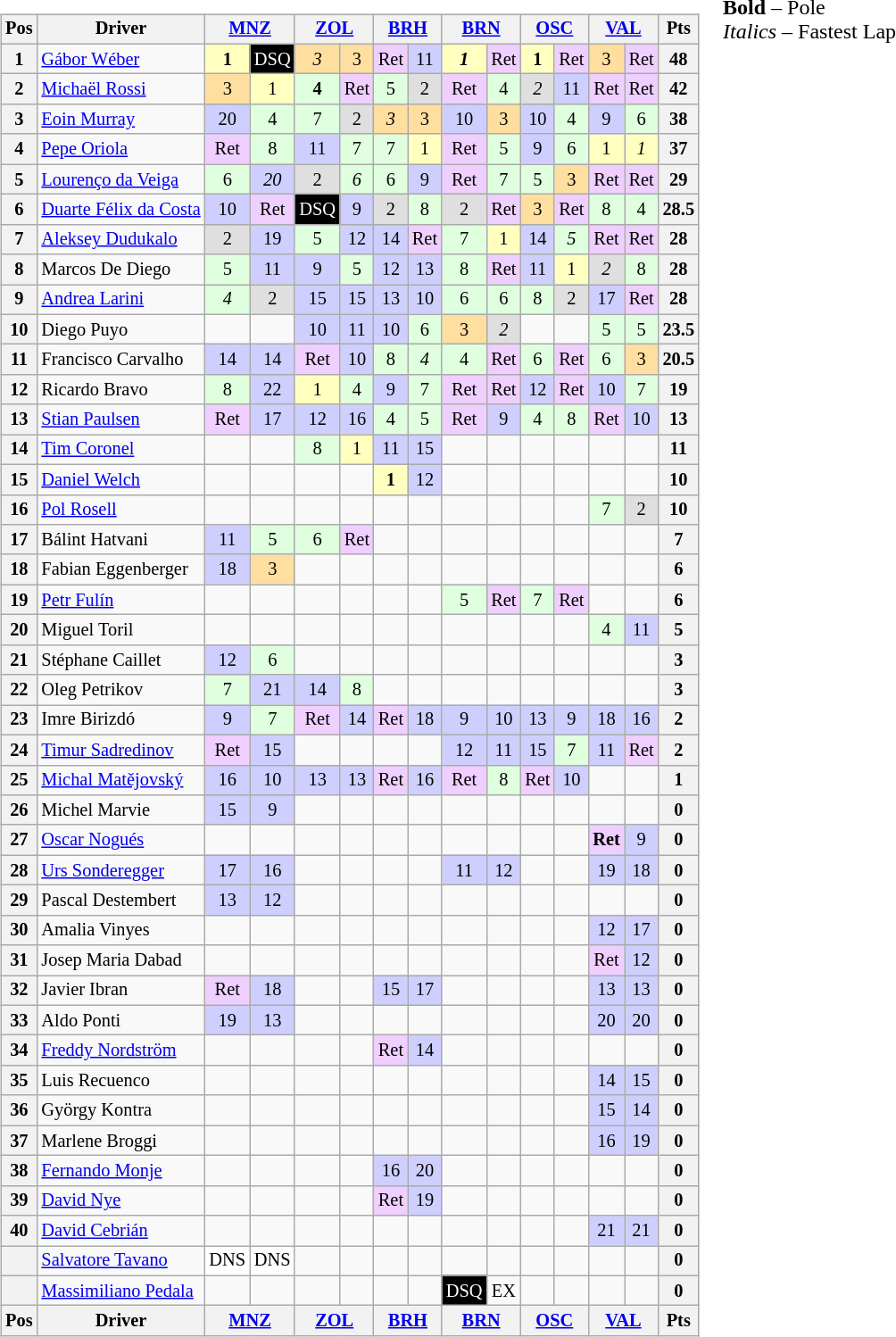<table>
<tr>
<td><br><table class="wikitable" style="font-size: 85%; text-align: center;">
<tr valign="top">
<th valign=middle>Pos</th>
<th valign=middle>Driver</th>
<th colspan=2><a href='#'>MNZ</a><br></th>
<th colspan=2><a href='#'>ZOL</a><br></th>
<th colspan=2><a href='#'>BRH</a><br></th>
<th colspan=2><a href='#'>BRN</a><br></th>
<th colspan=2><a href='#'>OSC</a><br></th>
<th colspan=2><a href='#'>VAL</a><br></th>
<th valign=middle>Pts</th>
</tr>
<tr>
<th>1</th>
<td align="left"> <a href='#'>Gábor Wéber</a></td>
<td style="background:#ffffbf;"><strong>1</strong></td>
<td style="background:black; color:white;">DSQ</td>
<td style="background:#ffdf9f;"><em>3</em></td>
<td style="background:#ffdf9f;">3</td>
<td style="background:#efcfff;">Ret</td>
<td style="background:#cfcfff;">11</td>
<td style="background:#ffffbf;"><strong><em>1</em></strong></td>
<td style="background:#efcfff;">Ret</td>
<td style="background:#ffffbf;"><strong>1</strong></td>
<td style="background:#efcfff;">Ret</td>
<td style="background:#ffdf9f;">3</td>
<td style="background:#efcfff;">Ret</td>
<th>48</th>
</tr>
<tr>
<th>2</th>
<td align="left"> <a href='#'>Michaël Rossi</a></td>
<td style="background:#ffdf9f;">3</td>
<td style="background:#ffffbf;">1</td>
<td style="background:#dfffdf;"><strong>4</strong></td>
<td style="background:#efcfff;">Ret</td>
<td style="background:#dfffdf;">5</td>
<td style="background:#dfdfdf;">2</td>
<td style="background:#efcfff;">Ret</td>
<td style="background:#dfffdf;">4</td>
<td style="background:#dfdfdf;"><em>2</em></td>
<td style="background:#cfcfff;">11</td>
<td style="background:#efcfff;">Ret</td>
<td style="background:#efcfff;">Ret</td>
<th>42</th>
</tr>
<tr>
<th>3</th>
<td align="left"> <a href='#'>Eoin Murray</a></td>
<td style="background:#cfcfff;">20</td>
<td style="background:#dfffdf;">4</td>
<td style="background:#dfffdf;">7</td>
<td style="background:#dfdfdf;">2</td>
<td style="background:#ffdf9f;"><em>3</em></td>
<td style="background:#ffdf9f;">3</td>
<td style="background:#cfcfff;">10</td>
<td style="background:#ffdf9f;">3</td>
<td style="background:#cfcfff;">10</td>
<td style="background:#dfffdf;">4</td>
<td style="background:#cfcfff;">9</td>
<td style="background:#dfffdf;">6</td>
<th>38</th>
</tr>
<tr>
<th>4</th>
<td align="left"> <a href='#'>Pepe Oriola</a></td>
<td style="background:#efcfff;">Ret</td>
<td style="background:#dfffdf;">8</td>
<td style="background:#cfcfff;">11</td>
<td style="background:#dfffdf;">7</td>
<td style="background:#dfffdf;">7</td>
<td style="background:#ffffbf;">1</td>
<td style="background:#efcfff;">Ret</td>
<td style="background:#dfffdf;">5</td>
<td style="background:#cfcfff;">9</td>
<td style="background:#dfffdf;">6</td>
<td style="background:#ffffbf;">1</td>
<td style="background:#ffffbf;"><em>1</em></td>
<th>37</th>
</tr>
<tr>
<th>5</th>
<td align="left"> <a href='#'>Lourenço da Veiga</a></td>
<td style="background:#dfffdf;">6</td>
<td style="background:#cfcfff;"><em>20</em></td>
<td style="background:#dfdfdf;">2</td>
<td style="background:#dfffdf;"><em>6</em></td>
<td style="background:#dfffdf;">6</td>
<td style="background:#cfcfff;">9</td>
<td style="background:#efcfff;">Ret</td>
<td style="background:#dfffdf;">7</td>
<td style="background:#dfffdf;">5</td>
<td style="background:#ffdf9f;">3</td>
<td style="background:#efcfff;">Ret</td>
<td style="background:#efcfff;">Ret</td>
<th>29</th>
</tr>
<tr>
<th>6</th>
<td align="left"> <a href='#'>Duarte Félix da Costa</a></td>
<td style="background:#cfcfff;">10</td>
<td style="background:#efcfff;">Ret</td>
<td style="background:black; color:white;">DSQ</td>
<td style="background:#cfcfff;">9</td>
<td style="background:#dfdfdf;">2</td>
<td style="background:#dfffdf;">8</td>
<td style="background:#dfdfdf;">2</td>
<td style="background:#efcfff;">Ret</td>
<td style="background:#ffdf9f;">3</td>
<td style="background:#efcfff;">Ret</td>
<td style="background:#dfffdf;">8</td>
<td style="background:#dfffdf;">4</td>
<th>28.5</th>
</tr>
<tr>
<th>7</th>
<td align="left"> <a href='#'>Aleksey Dudukalo</a></td>
<td style="background:#dfdfdf;">2</td>
<td style="background:#cfcfff;">19</td>
<td style="background:#dfffdf;">5</td>
<td style="background:#cfcfff;">12</td>
<td style="background:#cfcfff;">14</td>
<td style="background:#efcfff;">Ret</td>
<td style="background:#dfffdf;">7</td>
<td style="background:#ffffbf;">1</td>
<td style="background:#cfcfff;">14</td>
<td style="background:#dfffdf;"><em>5</em></td>
<td style="background:#efcfff;">Ret</td>
<td style="background:#efcfff;">Ret</td>
<th>28</th>
</tr>
<tr>
<th>8</th>
<td align="left"> Marcos De Diego</td>
<td style="background:#dfffdf;">5</td>
<td style="background:#cfcfff;">11</td>
<td style="background:#cfcfff;">9</td>
<td style="background:#dfffdf;">5</td>
<td style="background:#cfcfff;">12</td>
<td style="background:#cfcfff;">13</td>
<td style="background:#dfffdf;">8</td>
<td style="background:#efcfff;">Ret</td>
<td style="background:#cfcfff;">11</td>
<td style="background:#ffffbf;">1</td>
<td style="background:#dfdfdf;"><em>2</em></td>
<td style="background:#dfffdf;">8</td>
<th>28</th>
</tr>
<tr>
<th>9</th>
<td align="left"> <a href='#'>Andrea Larini</a></td>
<td style="background:#dfffdf;"><em>4</em></td>
<td style="background:#dfdfdf;">2</td>
<td style="background:#cfcfff;">15</td>
<td style="background:#cfcfff;">15</td>
<td style="background:#cfcfff;">13</td>
<td style="background:#cfcfff;">10</td>
<td style="background:#dfffdf;">6</td>
<td style="background:#dfffdf;">6</td>
<td style="background:#dfffdf;">8</td>
<td style="background:#dfdfdf;">2</td>
<td style="background:#cfcfff;">17</td>
<td style="background:#efcfff;">Ret</td>
<th>28</th>
</tr>
<tr>
<th>10</th>
<td align="left"> Diego Puyo</td>
<td></td>
<td></td>
<td style="background:#cfcfff;">10</td>
<td style="background:#cfcfff;">11</td>
<td style="background:#cfcfff;">10</td>
<td style="background:#dfffdf;">6</td>
<td style="background:#ffdf9f;">3</td>
<td style="background:#dfdfdf;"><em>2</em></td>
<td></td>
<td></td>
<td style="background:#dfffdf;">5</td>
<td style="background:#dfffdf;">5</td>
<th>23.5</th>
</tr>
<tr>
<th>11</th>
<td align="left"> Francisco Carvalho</td>
<td style="background:#cfcfff;">14</td>
<td style="background:#cfcfff;">14</td>
<td style="background:#efcfff;">Ret</td>
<td style="background:#cfcfff;">10</td>
<td style="background:#dfffdf;">8</td>
<td style="background:#dfffdf;"><em>4</em></td>
<td style="background:#dfffdf;">4</td>
<td style="background:#efcfff;">Ret</td>
<td style="background:#dfffdf;">6</td>
<td style="background:#efcfff;">Ret</td>
<td style="background:#dfffdf;">6</td>
<td style="background:#ffdf9f;">3</td>
<th>20.5</th>
</tr>
<tr>
<th>12</th>
<td align="left"> Ricardo Bravo</td>
<td style="background:#dfffdf;">8</td>
<td style="background:#cfcfff;">22</td>
<td style="background:#ffffbf;">1</td>
<td style="background:#dfffdf;">4</td>
<td style="background:#cfcfff;">9</td>
<td style="background:#dfffdf;">7</td>
<td style="background:#efcfff;">Ret</td>
<td style="background:#efcfff;">Ret</td>
<td style="background:#cfcfff;">12</td>
<td style="background:#efcfff;">Ret</td>
<td style="background:#cfcfff;">10</td>
<td style="background:#dfffdf;">7</td>
<th>19</th>
</tr>
<tr>
<th>13</th>
<td align="left"> <a href='#'>Stian Paulsen</a></td>
<td style="background:#efcfff;">Ret</td>
<td style="background:#cfcfff;">17</td>
<td style="background:#cfcfff;">12</td>
<td style="background:#cfcfff;">16</td>
<td style="background:#dfffdf;">4</td>
<td style="background:#dfffdf;">5</td>
<td style="background:#efcfff;">Ret</td>
<td style="background:#cfcfff;">9</td>
<td style="background:#dfffdf;">4</td>
<td style="background:#dfffdf;">8</td>
<td style="background:#efcfff;">Ret</td>
<td style="background:#cfcfff;">10</td>
<th>13</th>
</tr>
<tr>
<th>14</th>
<td align="left"> <a href='#'>Tim Coronel</a></td>
<td></td>
<td></td>
<td style="background:#dfffdf;">8</td>
<td style="background:#ffffbf;">1</td>
<td style="background:#cfcfff;">11</td>
<td style="background:#cfcfff;">15</td>
<td></td>
<td></td>
<td></td>
<td></td>
<td></td>
<td></td>
<th>11</th>
</tr>
<tr>
<th>15</th>
<td align="left"> <a href='#'>Daniel Welch</a></td>
<td></td>
<td></td>
<td></td>
<td></td>
<td style="background:#ffffbf;"><strong>1</strong></td>
<td style="background:#cfcfff;">12</td>
<td></td>
<td></td>
<td></td>
<td></td>
<td></td>
<td></td>
<th>10</th>
</tr>
<tr>
<th>16</th>
<td align="left"> <a href='#'>Pol Rosell</a></td>
<td></td>
<td></td>
<td></td>
<td></td>
<td></td>
<td></td>
<td></td>
<td></td>
<td></td>
<td></td>
<td style="background:#dfffdf;">7</td>
<td style="background:#dfdfdf;">2</td>
<th>10</th>
</tr>
<tr>
<th>17</th>
<td align="left"> Bálint Hatvani</td>
<td style="background:#cfcfff;">11</td>
<td style="background:#dfffdf;">5</td>
<td style="background:#dfffdf;">6</td>
<td style="background:#efcfff;">Ret</td>
<td></td>
<td></td>
<td></td>
<td></td>
<td></td>
<td></td>
<td></td>
<td></td>
<th>7</th>
</tr>
<tr>
<th>18</th>
<td align="left"> Fabian Eggenberger</td>
<td style="background:#cfcfff;">18</td>
<td style="background:#ffdf9f;">3</td>
<td></td>
<td></td>
<td></td>
<td></td>
<td></td>
<td></td>
<td></td>
<td></td>
<td></td>
<td></td>
<th>6</th>
</tr>
<tr>
<th>19</th>
<td align="left"> <a href='#'>Petr Fulín</a></td>
<td></td>
<td></td>
<td></td>
<td></td>
<td></td>
<td></td>
<td style="background:#dfffdf;">5</td>
<td style="background:#efcfff;">Ret</td>
<td style="background:#dfffdf;">7</td>
<td style="background:#efcfff;">Ret</td>
<td></td>
<td></td>
<th>6</th>
</tr>
<tr>
<th>20</th>
<td align="left"> Miguel Toril</td>
<td></td>
<td></td>
<td></td>
<td></td>
<td></td>
<td></td>
<td></td>
<td></td>
<td></td>
<td></td>
<td style="background:#dfffdf;">4</td>
<td style="background:#cfcfff;">11</td>
<th>5</th>
</tr>
<tr>
<th>21</th>
<td align="left"> Stéphane Caillet</td>
<td style="background:#cfcfff;">12</td>
<td style="background:#dfffdf;">6</td>
<td></td>
<td></td>
<td></td>
<td></td>
<td></td>
<td></td>
<td></td>
<td></td>
<td></td>
<td></td>
<th>3</th>
</tr>
<tr>
<th>22</th>
<td align="left"> Oleg Petrikov</td>
<td style="background:#dfffdf;">7</td>
<td style="background:#cfcfff;">21</td>
<td style="background:#cfcfff;">14</td>
<td style="background:#dfffdf;">8</td>
<td></td>
<td></td>
<td></td>
<td></td>
<td></td>
<td></td>
<td></td>
<td></td>
<th>3</th>
</tr>
<tr>
<th>23</th>
<td align="left"> Imre Birizdó</td>
<td style="background:#cfcfff;">9</td>
<td style="background:#dfffdf;">7</td>
<td style="background:#efcfff;">Ret</td>
<td style="background:#cfcfff;">14</td>
<td style="background:#efcfff;">Ret</td>
<td style="background:#cfcfff;">18</td>
<td style="background:#cfcfff;">9</td>
<td style="background:#cfcfff;">10</td>
<td style="background:#cfcfff;">13</td>
<td style="background:#cfcfff;">9</td>
<td style="background:#cfcfff;">18</td>
<td style="background:#cfcfff;">16</td>
<th>2</th>
</tr>
<tr>
<th>24</th>
<td align="left"> <a href='#'>Timur Sadredinov</a></td>
<td style="background:#efcfff;">Ret</td>
<td style="background:#cfcfff;">15</td>
<td></td>
<td></td>
<td></td>
<td></td>
<td style="background:#cfcfff;">12</td>
<td style="background:#cfcfff;">11</td>
<td style="background:#cfcfff;">15</td>
<td style="background:#dfffdf;">7</td>
<td style="background:#cfcfff;">11</td>
<td style="background:#efcfff;">Ret</td>
<th>2</th>
</tr>
<tr>
<th>25</th>
<td align="left"> <a href='#'>Michal Matějovský</a></td>
<td style="background:#cfcfff;">16</td>
<td style="background:#cfcfff;">10</td>
<td style="background:#cfcfff;">13</td>
<td style="background:#cfcfff;">13</td>
<td style="background:#efcfff;">Ret</td>
<td style="background:#cfcfff;">16</td>
<td style="background:#efcfff;">Ret</td>
<td style="background:#dfffdf;">8</td>
<td style="background:#efcfff;">Ret</td>
<td style="background:#cfcfff;">10</td>
<td></td>
<td></td>
<th>1</th>
</tr>
<tr>
<th>26</th>
<td align="left"> Michel Marvie</td>
<td style="background:#cfcfff;">15</td>
<td style="background:#cfcfff;">9</td>
<td></td>
<td></td>
<td></td>
<td></td>
<td></td>
<td></td>
<td></td>
<td></td>
<td></td>
<td></td>
<th>0</th>
</tr>
<tr>
<th>27</th>
<td align="left"> <a href='#'>Oscar Nogués</a></td>
<td></td>
<td></td>
<td></td>
<td></td>
<td></td>
<td></td>
<td></td>
<td></td>
<td></td>
<td></td>
<td style="background:#efcfff;"><strong>Ret</strong></td>
<td style="background:#cfcfff;">9</td>
<th>0</th>
</tr>
<tr>
<th>28</th>
<td align="left"> <a href='#'>Urs Sonderegger</a></td>
<td style="background:#cfcfff;">17</td>
<td style="background:#cfcfff;">16</td>
<td></td>
<td></td>
<td></td>
<td></td>
<td style="background:#cfcfff;">11</td>
<td style="background:#cfcfff;">12</td>
<td></td>
<td></td>
<td style="background:#cfcfff;">19</td>
<td style="background:#cfcfff;">18</td>
<th>0</th>
</tr>
<tr>
<th>29</th>
<td align="left"> Pascal Destembert</td>
<td style="background:#cfcfff;">13</td>
<td style="background:#cfcfff;">12</td>
<td></td>
<td></td>
<td></td>
<td></td>
<td></td>
<td></td>
<td></td>
<td></td>
<td></td>
<td></td>
<th>0</th>
</tr>
<tr>
<th>30</th>
<td align="left"> Amalia Vinyes</td>
<td></td>
<td></td>
<td></td>
<td></td>
<td></td>
<td></td>
<td></td>
<td></td>
<td></td>
<td></td>
<td style="background:#cfcfff;">12</td>
<td style="background:#cfcfff;">17</td>
<th>0</th>
</tr>
<tr>
<th>31</th>
<td align="left"> Josep Maria Dabad</td>
<td></td>
<td></td>
<td></td>
<td></td>
<td></td>
<td></td>
<td></td>
<td></td>
<td></td>
<td></td>
<td style="background:#efcfff;">Ret</td>
<td style="background:#cfcfff;">12</td>
<th>0</th>
</tr>
<tr>
<th>32</th>
<td align="left"> Javier Ibran</td>
<td style="background:#efcfff;">Ret</td>
<td style="background:#cfcfff;">18</td>
<td></td>
<td></td>
<td style="background:#cfcfff;">15</td>
<td style="background:#cfcfff;">17</td>
<td></td>
<td></td>
<td></td>
<td></td>
<td style="background:#cfcfff;">13</td>
<td style="background:#cfcfff;">13</td>
<th>0</th>
</tr>
<tr>
<th>33</th>
<td align="left"> Aldo Ponti</td>
<td style="background:#cfcfff;">19</td>
<td style="background:#cfcfff;">13</td>
<td></td>
<td></td>
<td></td>
<td></td>
<td></td>
<td></td>
<td></td>
<td></td>
<td style="background:#cfcfff;">20</td>
<td style="background:#cfcfff;">20</td>
<th>0</th>
</tr>
<tr>
<th>34</th>
<td align="left"> <a href='#'>Freddy Nordström</a></td>
<td></td>
<td></td>
<td></td>
<td></td>
<td style="background:#efcfff;">Ret</td>
<td style="background:#cfcfff;">14</td>
<td></td>
<td></td>
<td></td>
<td></td>
<td></td>
<td></td>
<th>0</th>
</tr>
<tr>
<th>35</th>
<td align="left"> Luis Recuenco</td>
<td></td>
<td></td>
<td></td>
<td></td>
<td></td>
<td></td>
<td></td>
<td></td>
<td></td>
<td></td>
<td style="background:#cfcfff;">14</td>
<td style="background:#cfcfff;">15</td>
<th>0</th>
</tr>
<tr>
<th>36</th>
<td align="left"> György Kontra</td>
<td></td>
<td></td>
<td></td>
<td></td>
<td></td>
<td></td>
<td></td>
<td></td>
<td></td>
<td></td>
<td style="background:#cfcfff;">15</td>
<td style="background:#cfcfff;">14</td>
<th>0</th>
</tr>
<tr>
<th>37</th>
<td align="left"> Marlene Broggi</td>
<td></td>
<td></td>
<td></td>
<td></td>
<td></td>
<td></td>
<td></td>
<td></td>
<td></td>
<td></td>
<td style="background:#cfcfff;">16</td>
<td style="background:#cfcfff;">19</td>
<th>0</th>
</tr>
<tr>
<th>38</th>
<td align="left"> <a href='#'>Fernando Monje</a></td>
<td></td>
<td></td>
<td></td>
<td></td>
<td style="background:#cfcfff;">16</td>
<td style="background:#cfcfff;">20</td>
<td></td>
<td></td>
<td></td>
<td></td>
<td></td>
<td></td>
<th>0</th>
</tr>
<tr>
<th>39</th>
<td align="left"> <a href='#'>David Nye</a></td>
<td></td>
<td></td>
<td></td>
<td></td>
<td style="background:#efcfff;">Ret</td>
<td style="background:#cfcfff;">19</td>
<td></td>
<td></td>
<td></td>
<td></td>
<td></td>
<td></td>
<th>0</th>
</tr>
<tr>
<th>40</th>
<td align="left"> <a href='#'>David Cebrián</a></td>
<td></td>
<td></td>
<td></td>
<td></td>
<td></td>
<td></td>
<td></td>
<td></td>
<td></td>
<td></td>
<td style="background:#cfcfff;">21</td>
<td style="background:#cfcfff;">21</td>
<th>0</th>
</tr>
<tr>
<th></th>
<td align="left"> <a href='#'>Salvatore Tavano</a></td>
<td style="background:#ffffff;">DNS</td>
<td style="background:#ffffff;">DNS</td>
<td></td>
<td></td>
<td></td>
<td></td>
<td></td>
<td></td>
<td></td>
<td></td>
<td></td>
<td></td>
<th>0</th>
</tr>
<tr>
<th></th>
<td align="left"> <a href='#'>Massimiliano Pedala</a></td>
<td></td>
<td></td>
<td></td>
<td></td>
<td></td>
<td></td>
<td style="background:black; color:white;">DSQ</td>
<td>EX</td>
<td></td>
<td></td>
<td></td>
<td></td>
<th>0</th>
</tr>
<tr valign="top">
<th valign=middle>Pos</th>
<th valign=middle>Driver</th>
<th colspan=2><a href='#'>MNZ</a><br></th>
<th colspan=2><a href='#'>ZOL</a><br></th>
<th colspan=2><a href='#'>BRH</a><br></th>
<th colspan=2><a href='#'>BRN</a><br></th>
<th colspan=2><a href='#'>OSC</a><br></th>
<th colspan=2><a href='#'>VAL</a><br></th>
<th valign=middle>Pts</th>
</tr>
</table>
</td>
<td valign="top"><br>
<span><strong>Bold</strong> – Pole<br>
<em>Italics</em> – Fastest Lap</span></td>
</tr>
</table>
